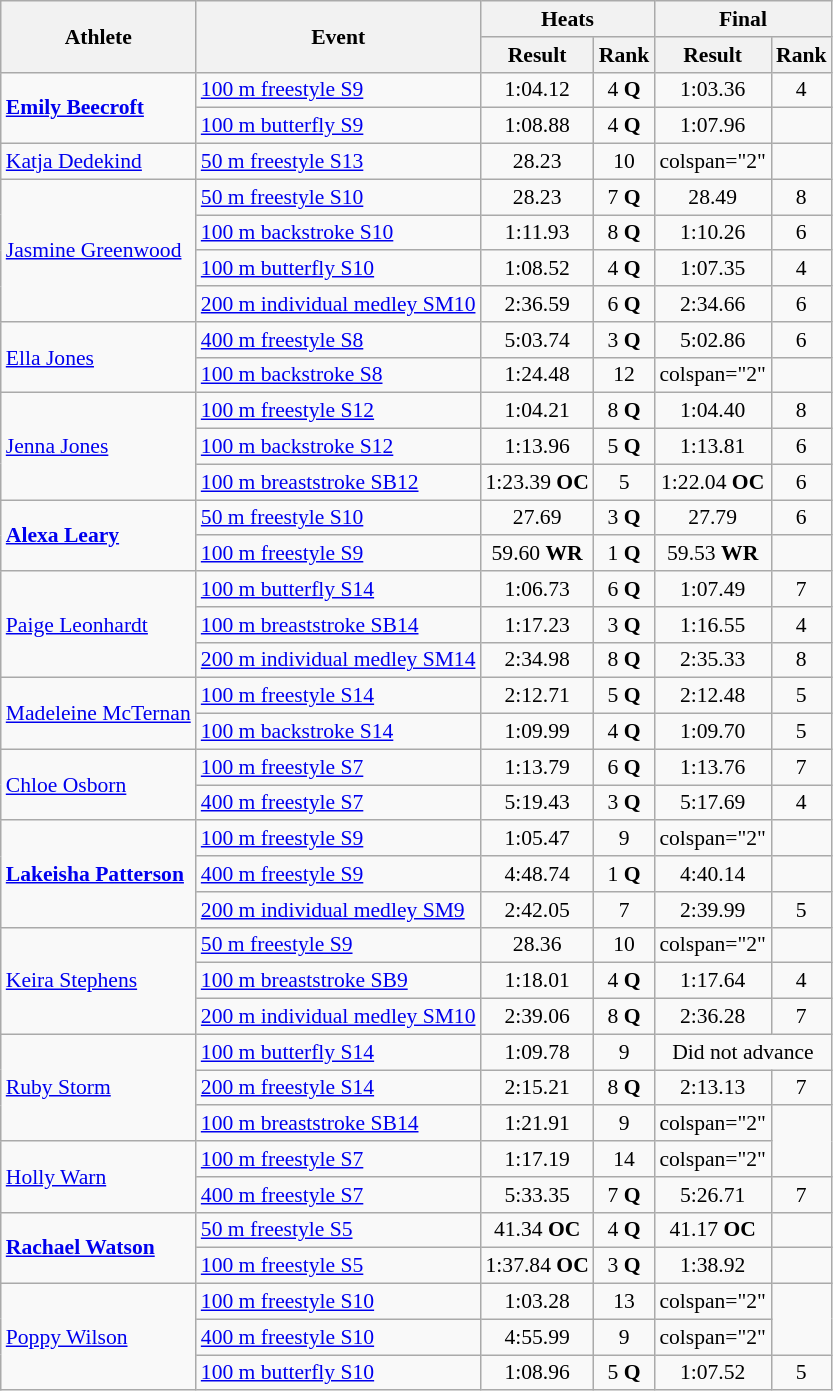<table class=wikitable style="font-size:90%">
<tr>
<th rowspan="2">Athlete</th>
<th rowspan="2">Event</th>
<th colspan="2">Heats</th>
<th colspan="2">Final</th>
</tr>
<tr>
<th>Result</th>
<th>Rank</th>
<th>Result</th>
<th>Rank</th>
</tr>
<tr align=center>
<td align=left rowspan=2><strong><a href='#'>Emily Beecroft</a></strong></td>
<td align=left><a href='#'>100 m freestyle S9</a></td>
<td>1:04.12</td>
<td>4 <strong>Q</strong></td>
<td>1:03.36</td>
<td>4</td>
</tr>
<tr align=center>
<td align=left><a href='#'>100 m butterfly S9</a></td>
<td>1:08.88</td>
<td>4 <strong>Q</strong></td>
<td>1:07.96</td>
<td></td>
</tr>
<tr align=center>
<td align=left><a href='#'>Katja Dedekind</a></td>
<td align=left><a href='#'>50 m freestyle S13</a></td>
<td>28.23</td>
<td>10</td>
<td>colspan="2" </td>
</tr>
<tr align=center>
<td align=left rowspan=4><a href='#'>Jasmine Greenwood</a></td>
<td align=left><a href='#'>50 m freestyle S10</a></td>
<td>28.23</td>
<td>7 <strong>Q</strong></td>
<td>28.49</td>
<td>8</td>
</tr>
<tr align=center>
<td align=left><a href='#'>100 m backstroke S10</a></td>
<td>1:11.93</td>
<td>8 <strong>Q</strong></td>
<td>1:10.26</td>
<td>6</td>
</tr>
<tr align=center>
<td align=left><a href='#'>100 m butterfly S10</a></td>
<td>1:08.52</td>
<td>4 <strong>Q</strong></td>
<td>1:07.35</td>
<td>4</td>
</tr>
<tr align=center>
<td align=left><a href='#'>200 m individual medley SM10</a></td>
<td>2:36.59</td>
<td>6 <strong>Q</strong></td>
<td>2:34.66</td>
<td>6</td>
</tr>
<tr align=center>
<td align=left rowspan=2><a href='#'>Ella Jones</a></td>
<td align=left><a href='#'>400 m freestyle S8</a></td>
<td>5:03.74</td>
<td>3 <strong>Q</strong></td>
<td>5:02.86</td>
<td>6</td>
</tr>
<tr align=center>
<td align=left><a href='#'>100 m backstroke S8</a></td>
<td>1:24.48</td>
<td>12</td>
<td>colspan="2" </td>
</tr>
<tr align=center>
<td align=left rowspan=3><a href='#'>Jenna Jones</a></td>
<td align=left><a href='#'>100 m freestyle S12</a></td>
<td>1:04.21</td>
<td>8 <strong>Q</strong></td>
<td>1:04.40</td>
<td>8</td>
</tr>
<tr align=center>
<td align=left><a href='#'>100 m backstroke S12</a></td>
<td>1:13.96</td>
<td>5 <strong>Q</strong></td>
<td>1:13.81</td>
<td>6</td>
</tr>
<tr align=center>
<td align=left><a href='#'>100 m breaststroke SB12</a></td>
<td>1:23.39 <strong>OC</strong></td>
<td>5</td>
<td>1:22.04 <strong>OC</strong></td>
<td>6</td>
</tr>
<tr align=center>
<td align=left rowspan=2><strong><a href='#'>Alexa Leary</a></strong></td>
<td align=left><a href='#'>50 m freestyle S10</a></td>
<td>27.69</td>
<td>3 <strong>Q</strong></td>
<td>27.79</td>
<td>6</td>
</tr>
<tr align=center>
<td align=left><a href='#'>100 m freestyle S9</a></td>
<td>59.60 <strong>WR</strong></td>
<td>1 <strong>Q</strong></td>
<td>59.53 <strong>WR</strong></td>
<td></td>
</tr>
<tr align=center>
<td align=left rowspan=3><a href='#'>Paige Leonhardt</a></td>
<td align=left><a href='#'>100 m butterfly S14</a></td>
<td>1:06.73</td>
<td>6 <strong>Q</strong></td>
<td>1:07.49</td>
<td>7</td>
</tr>
<tr align=center>
<td align=left><a href='#'>100 m breaststroke SB14</a></td>
<td>1:17.23</td>
<td>3 <strong>Q</strong></td>
<td>1:16.55</td>
<td>4</td>
</tr>
<tr align=center>
<td align=left><a href='#'>200 m individual medley SM14</a></td>
<td>2:34.98</td>
<td>8 <strong>Q</strong></td>
<td>2:35.33</td>
<td>8</td>
</tr>
<tr align=center>
<td align=left rowspan=2><a href='#'>Madeleine McTernan</a></td>
<td align=left><a href='#'>100 m freestyle S14</a></td>
<td>2:12.71</td>
<td>5 <strong>Q</strong></td>
<td>2:12.48</td>
<td>5</td>
</tr>
<tr align=center>
<td align=left><a href='#'>100 m backstroke S14</a></td>
<td>1:09.99</td>
<td>4 <strong>Q</strong></td>
<td>1:09.70</td>
<td>5</td>
</tr>
<tr align=center>
<td align=left rowspan=2><a href='#'>Chloe Osborn</a></td>
<td align=left><a href='#'>100 m freestyle S7</a></td>
<td>1:13.79</td>
<td>6 <strong>Q</strong></td>
<td>1:13.76</td>
<td>7</td>
</tr>
<tr align=center>
<td align=left><a href='#'>400 m freestyle S7</a></td>
<td>5:19.43</td>
<td>3  <strong>Q</strong></td>
<td>5:17.69</td>
<td>4</td>
</tr>
<tr align=center>
<td align=left rowspan=3><strong><a href='#'>Lakeisha Patterson</a></strong></td>
<td align=left><a href='#'>100 m freestyle S9</a></td>
<td>1:05.47</td>
<td>9</td>
<td>colspan="2" </td>
</tr>
<tr align=center>
<td align=left><a href='#'>400 m freestyle S9</a></td>
<td>4:48.74</td>
<td>1 <strong>Q</strong></td>
<td>4:40.14</td>
<td></td>
</tr>
<tr align=center>
<td align=left><a href='#'>200 m individual medley SM9</a></td>
<td>2:42.05</td>
<td>7</td>
<td>2:39.99</td>
<td>5</td>
</tr>
<tr align=center>
<td align=left rowspan="3"><a href='#'>Keira Stephens</a></td>
<td align=left><a href='#'>50 m freestyle S9</a></td>
<td>28.36</td>
<td>10</td>
<td>colspan="2" </td>
</tr>
<tr align="center">
<td align="left"><a href='#'>100 m breaststroke SB9</a></td>
<td>1:18.01</td>
<td>4 <strong>Q</strong></td>
<td>1:17.64</td>
<td>4</td>
</tr>
<tr align=center>
<td align=left><a href='#'>200 m individual medley SM10</a></td>
<td>2:39.06</td>
<td>8 <strong>Q</strong></td>
<td>2:36.28</td>
<td>7</td>
</tr>
<tr align=center>
<td align=left rowspan="3"><a href='#'>Ruby Storm</a></td>
<td align=left><a href='#'>100 m butterfly S14</a></td>
<td>1:09.78</td>
<td>9</td>
<td colspan="2">Did not advance</td>
</tr>
<tr align="center">
<td align="left"><a href='#'>200 m freestyle S14</a></td>
<td>2:15.21</td>
<td>8 <strong>Q</strong></td>
<td>2:13.13</td>
<td>7</td>
</tr>
<tr align=center>
<td align=left><a href='#'>100 m breaststroke SB14</a></td>
<td>1:21.91</td>
<td>9</td>
<td>colspan="2" </td>
</tr>
<tr align=center>
<td align=left rowspan=2><a href='#'>Holly Warn</a></td>
<td align=left><a href='#'>100 m freestyle S7</a></td>
<td>1:17.19</td>
<td>14</td>
<td>colspan="2" </td>
</tr>
<tr align=center>
<td align=left><a href='#'>400 m freestyle S7</a></td>
<td>5:33.35</td>
<td>7 <strong>Q</strong></td>
<td>5:26.71</td>
<td>7</td>
</tr>
<tr align=center>
<td rowspan=2 align=left><strong><a href='#'>Rachael Watson</a></strong></td>
<td align=left><a href='#'>50 m freestyle S5</a></td>
<td>41.34 <strong>OC</strong></td>
<td>4 <strong>Q</strong></td>
<td>41.17 <strong>OC</strong></td>
<td></td>
</tr>
<tr align=center>
<td align=left><a href='#'>100 m freestyle S5</a></td>
<td>1:37.84 <strong>OC</strong></td>
<td>3 <strong>Q</strong></td>
<td>1:38.92</td>
<td></td>
</tr>
<tr align=center>
<td rowspan=3 align=left><a href='#'>Poppy Wilson</a></td>
<td align=left><a href='#'>100 m freestyle S10</a></td>
<td>1:03.28</td>
<td>13</td>
<td>colspan="2" </td>
</tr>
<tr align=center>
<td align=left><a href='#'>400 m freestyle S10</a></td>
<td>4:55.99</td>
<td>9</td>
<td>colspan="2" </td>
</tr>
<tr align=center>
<td align=left><a href='#'>100 m butterfly S10</a></td>
<td>1:08.96</td>
<td>5 <strong>Q</strong></td>
<td>1:07.52</td>
<td>5</td>
</tr>
</table>
